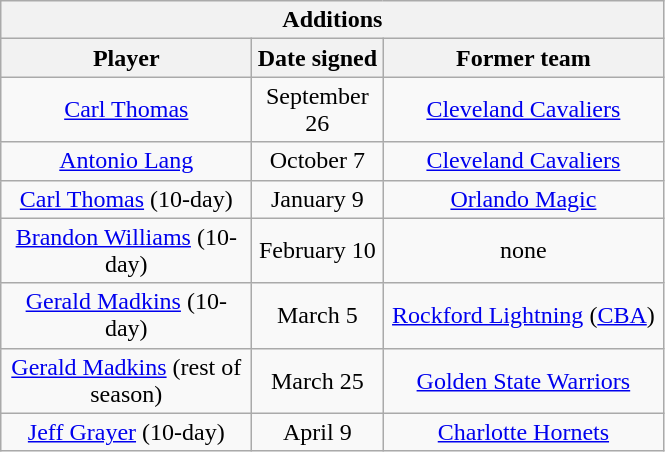<table class="wikitable" style="text-align:center">
<tr>
<th colspan=3>Additions</th>
</tr>
<tr>
<th style="width:160px">Player</th>
<th style="width:80px">Date signed</th>
<th style="width:180px">Former team</th>
</tr>
<tr>
<td><a href='#'>Carl Thomas</a></td>
<td>September 26</td>
<td><a href='#'>Cleveland Cavaliers</a></td>
</tr>
<tr>
<td><a href='#'>Antonio Lang</a></td>
<td>October 7</td>
<td><a href='#'>Cleveland Cavaliers</a></td>
</tr>
<tr>
<td><a href='#'>Carl Thomas</a> (10-day)</td>
<td>January 9</td>
<td><a href='#'>Orlando Magic</a></td>
</tr>
<tr>
<td><a href='#'>Brandon Williams</a> (10-day)</td>
<td>February 10</td>
<td>none</td>
</tr>
<tr>
<td><a href='#'>Gerald Madkins</a> (10-day)</td>
<td>March 5</td>
<td><a href='#'>Rockford Lightning</a> (<a href='#'>CBA</a>)</td>
</tr>
<tr>
<td><a href='#'>Gerald Madkins</a> (rest of season)</td>
<td>March 25</td>
<td><a href='#'>Golden State Warriors</a></td>
</tr>
<tr>
<td><a href='#'>Jeff Grayer</a> (10-day)</td>
<td>April 9</td>
<td><a href='#'>Charlotte Hornets</a></td>
</tr>
</table>
